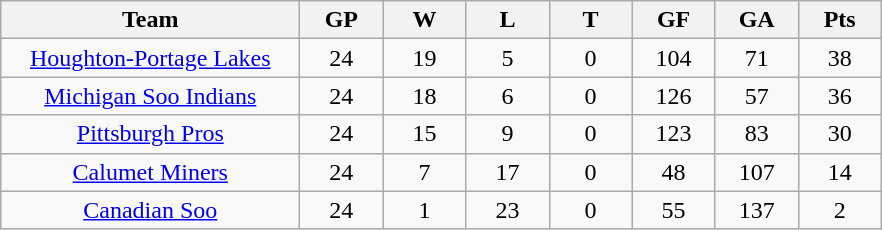<table class="wikitable" style="text-align:center;">
<tr>
<th style="width:12em">Team</th>
<th style="width:3em">GP</th>
<th style="width:3em">W</th>
<th style="width:3em">L</th>
<th style="width:3em">T</th>
<th style="width:3em">GF</th>
<th style="width:3em">GA</th>
<th style="width:3em">Pts</th>
</tr>
<tr>
<td><a href='#'>Houghton-Portage Lakes</a></td>
<td>24</td>
<td>19</td>
<td>5</td>
<td>0</td>
<td>104</td>
<td>71</td>
<td>38</td>
</tr>
<tr>
<td><a href='#'>Michigan Soo Indians</a></td>
<td>24</td>
<td>18</td>
<td>6</td>
<td>0</td>
<td>126</td>
<td>57</td>
<td>36</td>
</tr>
<tr>
<td><a href='#'>Pittsburgh Pros</a></td>
<td>24</td>
<td>15</td>
<td>9</td>
<td>0</td>
<td>123</td>
<td>83</td>
<td>30</td>
</tr>
<tr>
<td><a href='#'>Calumet Miners</a></td>
<td>24</td>
<td>7</td>
<td>17</td>
<td>0</td>
<td>48</td>
<td>107</td>
<td>14</td>
</tr>
<tr>
<td><a href='#'>Canadian Soo</a></td>
<td>24</td>
<td>1</td>
<td>23</td>
<td>0</td>
<td>55</td>
<td>137</td>
<td>2</td>
</tr>
</table>
